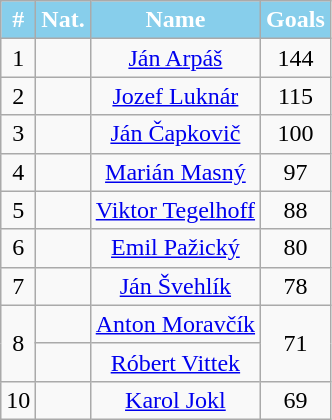<table class="wikitable" style="text-align:center;">
<tr>
<th style="color:#FFFFFF; background:#87CEEB;">#</th>
<th style="color:#FFFFFF; background:#87CEEB;">Nat.</th>
<th style="color:#FFFFFF; background:#87CEEB;">Name</th>
<th style="color:#FFFFFF; background:#87CEEB;">Goals</th>
</tr>
<tr>
<td>1</td>
<td></td>
<td><a href='#'>Ján Arpáš</a></td>
<td>144</td>
</tr>
<tr>
<td>2</td>
<td></td>
<td><a href='#'>Jozef Luknár</a></td>
<td>115</td>
</tr>
<tr>
<td>3</td>
<td></td>
<td><a href='#'>Ján Čapkovič</a></td>
<td>100</td>
</tr>
<tr>
<td>4</td>
<td></td>
<td><a href='#'>Marián Masný</a></td>
<td>97</td>
</tr>
<tr>
<td>5</td>
<td></td>
<td><a href='#'>Viktor Tegelhoff</a></td>
<td>88</td>
</tr>
<tr>
<td>6</td>
<td></td>
<td><a href='#'>Emil Pažický</a></td>
<td>80</td>
</tr>
<tr>
<td>7</td>
<td></td>
<td><a href='#'>Ján Švehlík</a></td>
<td>78</td>
</tr>
<tr>
<td rowspan="2">8</td>
<td></td>
<td><a href='#'>Anton Moravčík</a></td>
<td rowspan="2">71</td>
</tr>
<tr>
<td></td>
<td><a href='#'>Róbert Vittek</a></td>
</tr>
<tr>
<td>10</td>
<td></td>
<td><a href='#'>Karol Jokl</a></td>
<td>69</td>
</tr>
</table>
